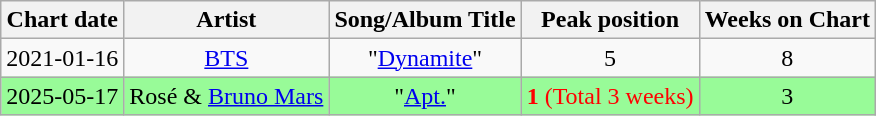<table class="wikitable sortable" style="text-align:center">
<tr>
<th>Chart date</th>
<th>Artist</th>
<th>Song/Album Title</th>
<th>Peak position</th>
<th>Weeks on Chart</th>
</tr>
<tr>
<td>2021-01-16</td>
<td><a href='#'>BTS</a></td>
<td>"<a href='#'>Dynamite</a>"</td>
<td>5</td>
<td>8</td>
</tr>
<tr style="background:palegreen;">
<td>2025-05-17</td>
<td>Rosé & <a href='#'>Bruno Mars</a></td>
<td>"<a href='#'>Apt.</a>"</td>
<td style="color:red"><strong>1</strong> (Total 3 weeks)</td>
<td>3</td>
</tr>
</table>
